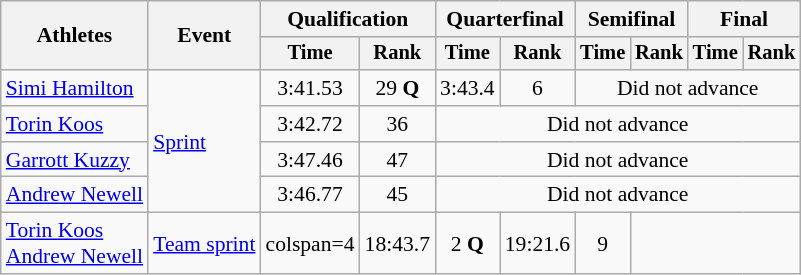<table class=wikitable style=font-size:90%;text-align:center>
<tr>
<th rowspan=2>Athletes</th>
<th rowspan=2>Event</th>
<th colspan=2>Qualification</th>
<th colspan=2>Quarterfinal</th>
<th colspan=2>Semifinal</th>
<th colspan=2>Final</th>
</tr>
<tr style=font-size:95%>
<th>Time</th>
<th>Rank</th>
<th>Time</th>
<th>Rank</th>
<th>Time</th>
<th>Rank</th>
<th>Time</th>
<th>Rank</th>
</tr>
<tr>
<td align=left><a href='#'>Simi Hamilton</a></td>
<td align=left rowspan=4><a href='#'>Sprint</a></td>
<td>3:41.53</td>
<td>29 <strong>Q</strong></td>
<td>3:43.4</td>
<td>6</td>
<td colspan=4>Did not advance</td>
</tr>
<tr>
<td align=left><a href='#'>Torin Koos</a></td>
<td>3:42.72</td>
<td>36</td>
<td colspan=6>Did not advance</td>
</tr>
<tr>
<td align=left><a href='#'>Garrott Kuzzy</a></td>
<td>3:47.46</td>
<td>47</td>
<td colspan=6>Did not advance</td>
</tr>
<tr>
<td align=left><a href='#'>Andrew Newell</a></td>
<td>3:46.77</td>
<td>45</td>
<td colspan=6>Did not advance</td>
</tr>
<tr>
<td align=left><a href='#'>Torin Koos</a><br><a href='#'>Andrew Newell</a></td>
<td align=left><a href='#'>Team sprint</a></td>
<td>colspan=4 </td>
<td>18:43.7</td>
<td>2 <strong>Q</strong></td>
<td>19:21.6</td>
<td>9</td>
</tr>
</table>
